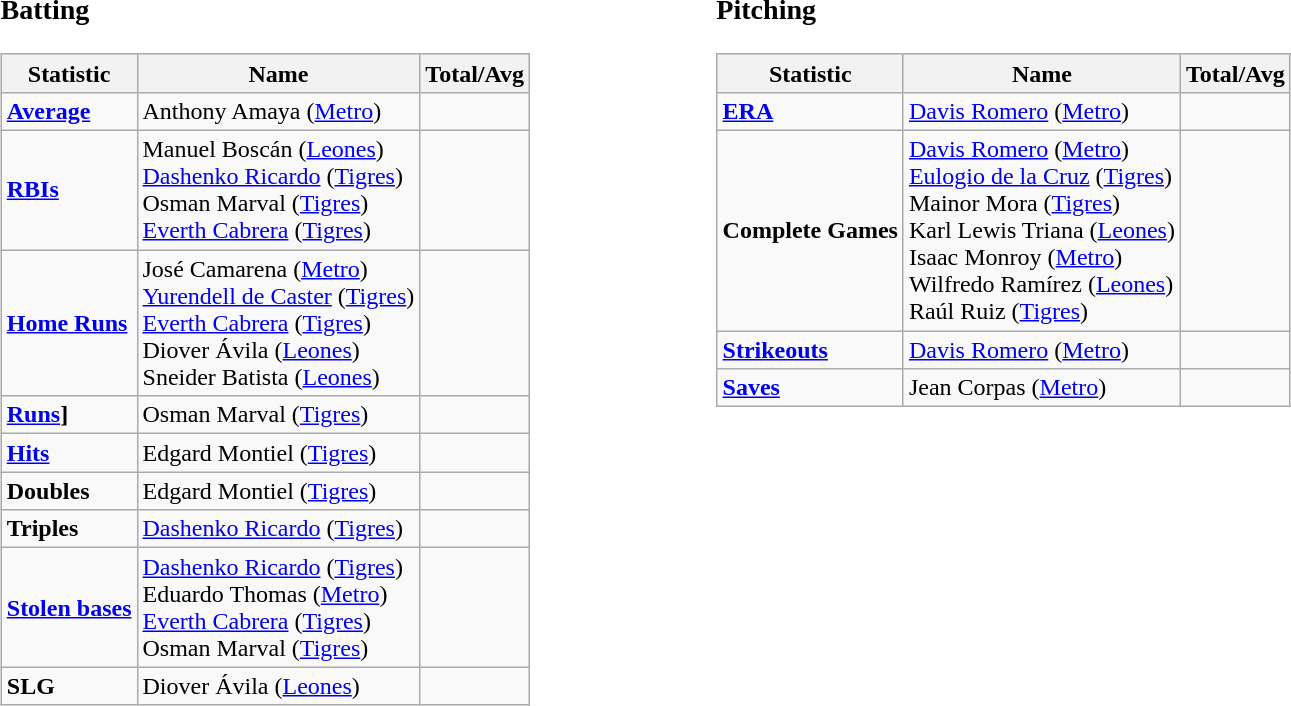<table>
<tr>
<td valign="top"><br><h3>Batting</h3><table class="wikitable">
<tr>
<th>Statistic</th>
<th>Name</th>
<th>Total/Avg</th>
</tr>
<tr>
<td><strong><a href='#'>Average</a></strong></td>
<td> Anthony Amaya (<a href='#'>Metro</a>)</td>
<td></td>
</tr>
<tr>
<td><strong><a href='#'>RBIs</a></strong></td>
<td> Manuel Boscán (<a href='#'>Leones</a>)<br> <a href='#'>Dashenko Ricardo</a> (<a href='#'>Tigres</a>)<br> Osman Marval (<a href='#'>Tigres</a>)<br> <a href='#'>Everth Cabrera</a> (<a href='#'>Tigres</a>)</td>
<td></td>
</tr>
<tr>
<td><strong><a href='#'>Home Runs</a></strong></td>
<td> José Camarena (<a href='#'>Metro</a>)<br> <a href='#'>Yurendell de Caster</a> (<a href='#'>Tigres</a>)<br> <a href='#'>Everth Cabrera</a> (<a href='#'>Tigres</a>)<br> Diover Ávila (<a href='#'>Leones</a>)<br> Sneider Batista (<a href='#'>Leones</a>)</td>
<td></td>
</tr>
<tr>
<td><strong><a href='#'>Runs</a>]</strong></td>
<td> Osman Marval (<a href='#'>Tigres</a>)</td>
<td></td>
</tr>
<tr>
<td><strong><a href='#'>Hits</a></strong></td>
<td> Edgard Montiel (<a href='#'>Tigres</a>)</td>
<td></td>
</tr>
<tr>
<td><strong>Doubles</strong></td>
<td> Edgard Montiel (<a href='#'>Tigres</a>)</td>
<td></td>
</tr>
<tr>
<td><strong>Triples</strong></td>
<td> <a href='#'>Dashenko Ricardo</a> (<a href='#'>Tigres</a>)</td>
<td></td>
</tr>
<tr>
<td><strong><a href='#'>Stolen bases</a></strong></td>
<td> <a href='#'>Dashenko Ricardo</a> (<a href='#'>Tigres</a>)<br> Eduardo Thomas (<a href='#'>Metro</a>)<br> <a href='#'>Everth Cabrera</a> (<a href='#'>Tigres</a>)<br> Osman Marval (<a href='#'>Tigres</a>)</td>
<td></td>
</tr>
<tr>
<td><strong>SLG</strong></td>
<td> Diover Ávila (<a href='#'>Leones</a>)</td>
<td></td>
</tr>
</table>
</td>
<td width="100"> </td>
<td valign="top"><br><h3>Pitching</h3><table class="wikitable">
<tr>
<th>Statistic</th>
<th>Name</th>
<th>Total/Avg</th>
</tr>
<tr>
<td><strong><a href='#'>ERA</a></strong></td>
<td> <a href='#'>Davis Romero</a> (<a href='#'>Metro</a>)</td>
<td></td>
</tr>
<tr>
<td><strong>Complete Games</strong></td>
<td> <a href='#'>Davis Romero</a> (<a href='#'>Metro</a>)<br> <a href='#'>Eulogio de la Cruz</a> (<a href='#'>Tigres</a>)<br> Mainor Mora (<a href='#'>Tigres</a>)<br> Karl Lewis Triana (<a href='#'>Leones</a>)<br> Isaac Monroy (<a href='#'>Metro</a>)<br> Wilfredo Ramírez (<a href='#'>Leones</a>)<br> Raúl Ruiz (<a href='#'>Tigres</a>)</td>
<td></td>
</tr>
<tr>
<td><strong><a href='#'>Strikeouts</a></strong></td>
<td> <a href='#'>Davis Romero</a> (<a href='#'>Metro</a>)</td>
<td></td>
</tr>
<tr>
<td><strong><a href='#'>Saves</a></strong></td>
<td> Jean Corpas (<a href='#'>Metro</a>)</td>
<td></td>
</tr>
</table>
</td>
</tr>
</table>
